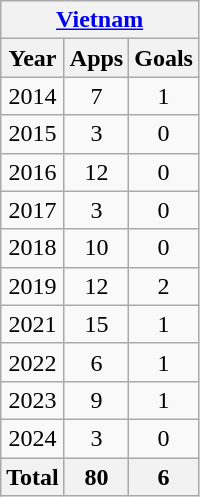<table class="wikitable" style="text-align:center">
<tr>
<th colspan=3><a href='#'>Vietnam</a></th>
</tr>
<tr>
<th>Year</th>
<th>Apps</th>
<th>Goals</th>
</tr>
<tr>
<td>2014</td>
<td>7</td>
<td>1</td>
</tr>
<tr>
<td>2015</td>
<td>3</td>
<td>0</td>
</tr>
<tr>
<td>2016</td>
<td>12</td>
<td>0</td>
</tr>
<tr>
<td>2017</td>
<td>3</td>
<td>0</td>
</tr>
<tr>
<td>2018</td>
<td>10</td>
<td>0</td>
</tr>
<tr>
<td>2019</td>
<td>12</td>
<td>2</td>
</tr>
<tr>
<td>2021</td>
<td>15</td>
<td>1</td>
</tr>
<tr>
<td>2022</td>
<td>6</td>
<td>1</td>
</tr>
<tr>
<td>2023</td>
<td>9</td>
<td>1</td>
</tr>
<tr>
<td>2024</td>
<td>3</td>
<td>0</td>
</tr>
<tr>
<th>Total</th>
<th>80</th>
<th>6</th>
</tr>
</table>
